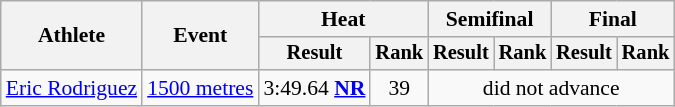<table class="wikitable" style="font-size:90%">
<tr>
<th rowspan="2">Athlete</th>
<th rowspan="2">Event</th>
<th colspan="2">Heat</th>
<th colspan="2">Semifinal</th>
<th colspan="2">Final</th>
</tr>
<tr style="font-size:95%">
<th>Result</th>
<th>Rank</th>
<th>Result</th>
<th>Rank</th>
<th>Result</th>
<th>Rank</th>
</tr>
<tr style=text-align:center>
<td style=text-align:left><a href='#'>Eric Rodriguez</a></td>
<td style=text-align:left><a href='#'>1500 metres</a></td>
<td>3:49.64 <strong><a href='#'>NR</a></strong></td>
<td>39</td>
<td colspan=4>did not advance</td>
</tr>
</table>
